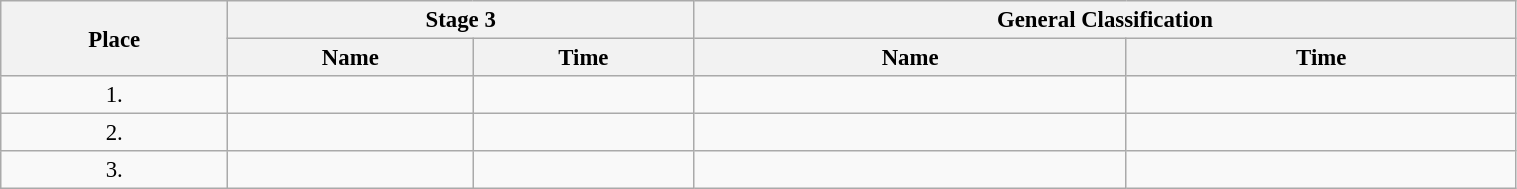<table class="wikitable"  style="font-size:95%; width:80%;">
<tr>
<th rowspan="2">Place</th>
<th colspan="2">Stage 3</th>
<th colspan="2">General Classification</th>
</tr>
<tr>
<th>Name</th>
<th>Time</th>
<th>Name</th>
<th>Time</th>
</tr>
<tr>
<td style="text-align:center;">1.</td>
<td></td>
<td></td>
<td></td>
<td></td>
</tr>
<tr>
<td style="text-align:center;">2.</td>
<td></td>
<td></td>
<td></td>
<td></td>
</tr>
<tr>
<td style="text-align:center;">3.</td>
<td></td>
<td></td>
<td></td>
<td></td>
</tr>
</table>
